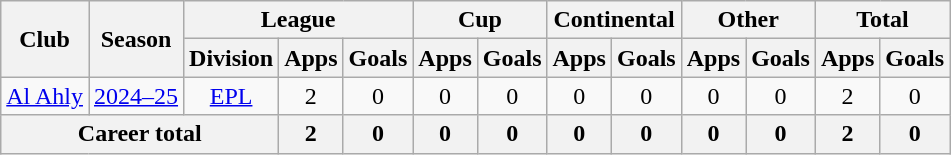<table class=wikitable style=text-align:center>
<tr>
<th rowspan=2>Club</th>
<th rowspan=2>Season</th>
<th colspan=3>League</th>
<th colspan=2>Cup</th>
<th colspan=2>Continental</th>
<th colspan=2>Other</th>
<th colspan=2>Total</th>
</tr>
<tr>
<th>Division</th>
<th>Apps</th>
<th>Goals</th>
<th>Apps</th>
<th>Goals</th>
<th>Apps</th>
<th>Goals</th>
<th>Apps</th>
<th>Goals</th>
<th>Apps</th>
<th>Goals</th>
</tr>
<tr>
<td rowspan="1"><a href='#'>Al Ahly</a></td>
<td><a href='#'>2024–25</a></td>
<td rowspan="1"><a href='#'>EPL</a></td>
<td>2</td>
<td>0</td>
<td>0</td>
<td>0</td>
<td>0</td>
<td>0</td>
<td>0</td>
<td>0</td>
<td>2</td>
<td>0</td>
</tr>
<tr>
<th colspan=3>Career total</th>
<th>2</th>
<th>0</th>
<th>0</th>
<th>0</th>
<th>0</th>
<th>0</th>
<th>0</th>
<th>0</th>
<th>2</th>
<th>0</th>
</tr>
</table>
